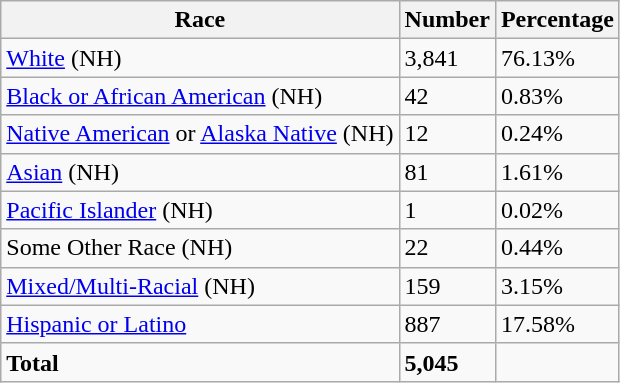<table class="wikitable">
<tr>
<th>Race</th>
<th>Number</th>
<th>Percentage</th>
</tr>
<tr>
<td><a href='#'>White</a> (NH)</td>
<td>3,841</td>
<td>76.13%</td>
</tr>
<tr>
<td><a href='#'>Black or African American</a> (NH)</td>
<td>42</td>
<td>0.83%</td>
</tr>
<tr>
<td><a href='#'>Native American</a> or <a href='#'>Alaska Native</a> (NH)</td>
<td>12</td>
<td>0.24%</td>
</tr>
<tr>
<td><a href='#'>Asian</a> (NH)</td>
<td>81</td>
<td>1.61%</td>
</tr>
<tr>
<td><a href='#'>Pacific Islander</a> (NH)</td>
<td>1</td>
<td>0.02%</td>
</tr>
<tr>
<td>Some Other Race (NH)</td>
<td>22</td>
<td>0.44%</td>
</tr>
<tr>
<td><a href='#'>Mixed/Multi-Racial</a> (NH)</td>
<td>159</td>
<td>3.15%</td>
</tr>
<tr>
<td><a href='#'>Hispanic or Latino</a></td>
<td>887</td>
<td>17.58%</td>
</tr>
<tr>
<td><strong>Total</strong></td>
<td><strong>5,045</strong></td>
<td></td>
</tr>
</table>
